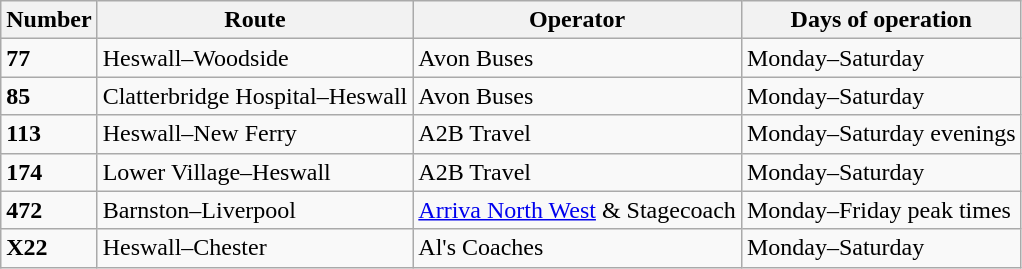<table class="wikitable" border="1">
<tr>
<th>Number</th>
<th>Route</th>
<th>Operator</th>
<th>Days of operation</th>
</tr>
<tr>
<td><strong>77</strong></td>
<td>Heswall–Woodside</td>
<td>Avon Buses</td>
<td>Monday–Saturday</td>
</tr>
<tr>
<td><strong>85</strong></td>
<td>Clatterbridge Hospital–Heswall</td>
<td>Avon Buses</td>
<td>Monday–Saturday</td>
</tr>
<tr>
<td><strong>113</strong></td>
<td>Heswall–New Ferry</td>
<td>A2B Travel</td>
<td>Monday–Saturday evenings</td>
</tr>
<tr>
<td><strong>174</strong></td>
<td>Lower Village–Heswall</td>
<td>A2B Travel</td>
<td>Monday–Saturday</td>
</tr>
<tr>
<td><strong>472</strong></td>
<td>Barnston–Liverpool</td>
<td><a href='#'>Arriva North West</a> & Stagecoach</td>
<td>Monday–Friday peak times</td>
</tr>
<tr>
<td><strong>X22</strong></td>
<td>Heswall–Chester</td>
<td>Al's Coaches</td>
<td>Monday–Saturday</td>
</tr>
</table>
